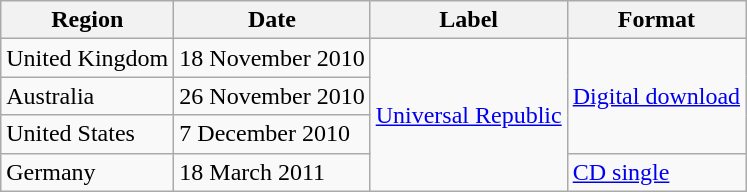<table class="wikitable">
<tr>
<th>Region</th>
<th>Date</th>
<th>Label</th>
<th>Format</th>
</tr>
<tr>
<td>United Kingdom</td>
<td>18 November 2010</td>
<td rowspan="4"><a href='#'>Universal Republic</a></td>
<td rowspan="3"><a href='#'>Digital download</a></td>
</tr>
<tr>
<td>Australia</td>
<td>26 November 2010</td>
</tr>
<tr>
<td>United States</td>
<td>7 December 2010</td>
</tr>
<tr>
<td>Germany</td>
<td>18 March 2011</td>
<td><a href='#'>CD single</a></td>
</tr>
</table>
